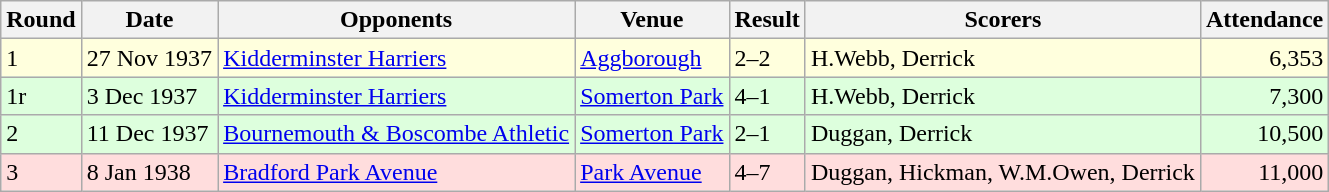<table class="wikitable">
<tr>
<th>Round</th>
<th>Date</th>
<th>Opponents</th>
<th>Venue</th>
<th>Result</th>
<th>Scorers</th>
<th>Attendance</th>
</tr>
<tr bgcolor="#ffffdd">
<td>1</td>
<td>27 Nov 1937</td>
<td><a href='#'>Kidderminster Harriers</a></td>
<td><a href='#'>Aggborough</a></td>
<td>2–2</td>
<td>H.Webb, Derrick</td>
<td align="right">6,353</td>
</tr>
<tr bgcolor="#ddffdd">
<td>1r</td>
<td>3 Dec 1937</td>
<td><a href='#'>Kidderminster Harriers</a></td>
<td><a href='#'>Somerton Park</a></td>
<td>4–1</td>
<td>H.Webb, Derrick</td>
<td align="right">7,300</td>
</tr>
<tr bgcolor="#ddffdd">
<td>2</td>
<td>11 Dec 1937</td>
<td><a href='#'>Bournemouth & Boscombe Athletic</a></td>
<td><a href='#'>Somerton Park</a></td>
<td>2–1</td>
<td>Duggan, Derrick</td>
<td align="right">10,500</td>
</tr>
<tr bgcolor="#ffdddd">
<td>3</td>
<td>8 Jan 1938</td>
<td><a href='#'>Bradford Park Avenue</a></td>
<td><a href='#'>Park Avenue</a></td>
<td>4–7</td>
<td>Duggan, Hickman, W.M.Owen, Derrick</td>
<td align="right">11,000</td>
</tr>
</table>
